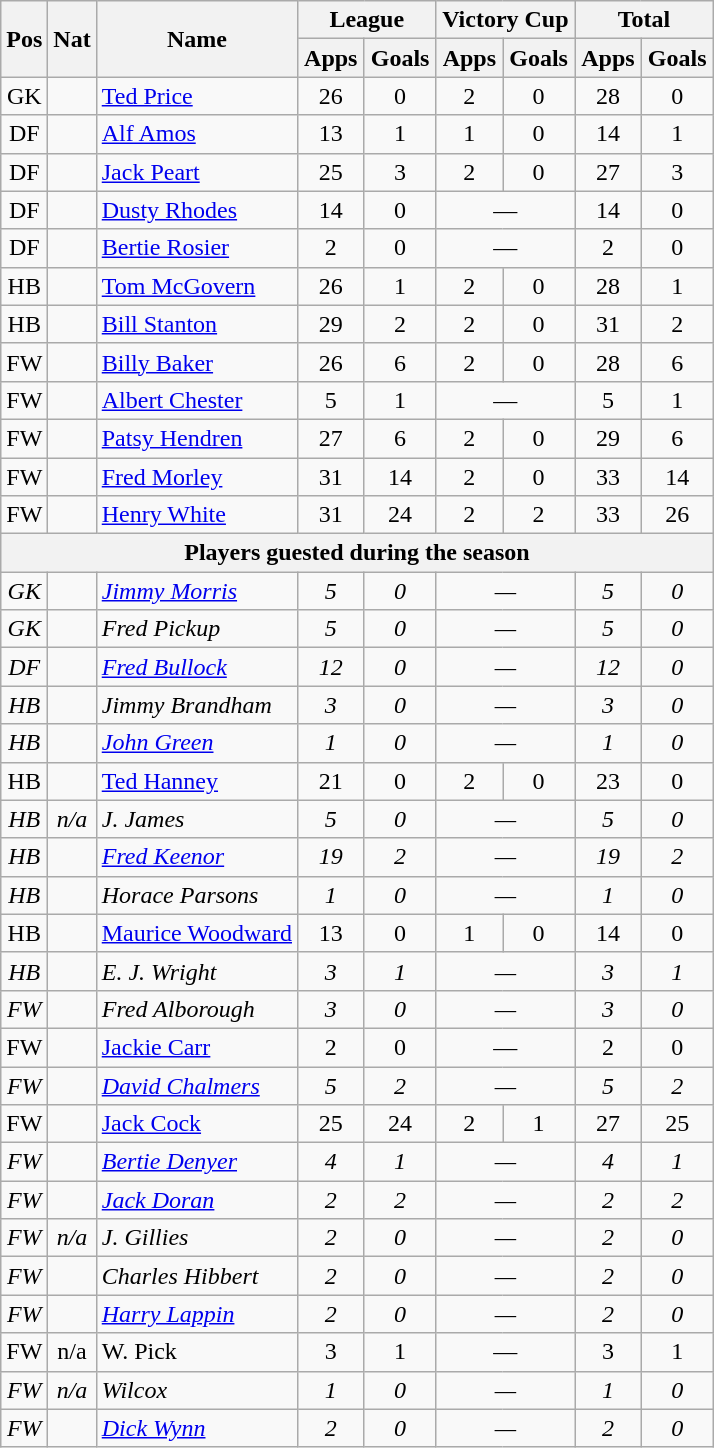<table class="wikitable" style="text-align:center">
<tr>
<th rowspan="2">Pos</th>
<th rowspan="2">Nat</th>
<th rowspan="2">Name</th>
<th colspan="2" style="width:85px;">League</th>
<th colspan="2" style="width:85px;">Victory Cup</th>
<th colspan="2" style="width:85px;">Total</th>
</tr>
<tr>
<th>Apps</th>
<th>Goals</th>
<th>Apps</th>
<th>Goals</th>
<th>Apps</th>
<th>Goals</th>
</tr>
<tr>
<td>GK</td>
<td></td>
<td style="text-align:left;"><a href='#'>Ted Price</a></td>
<td>26</td>
<td>0</td>
<td>2</td>
<td>0</td>
<td>28</td>
<td>0</td>
</tr>
<tr>
<td>DF</td>
<td></td>
<td style="text-align:left;"><a href='#'>Alf Amos</a></td>
<td>13</td>
<td>1</td>
<td>1</td>
<td>0</td>
<td>14</td>
<td>1</td>
</tr>
<tr>
<td>DF</td>
<td></td>
<td style="text-align:left;"><a href='#'>Jack Peart</a></td>
<td>25</td>
<td>3</td>
<td>2</td>
<td>0</td>
<td>27</td>
<td>3</td>
</tr>
<tr>
<td>DF</td>
<td></td>
<td style="text-align:left;"><a href='#'>Dusty Rhodes</a></td>
<td>14</td>
<td>0</td>
<td colspan="2">—</td>
<td>14</td>
<td>0</td>
</tr>
<tr>
<td>DF</td>
<td></td>
<td style="text-align:left;"><a href='#'>Bertie Rosier</a></td>
<td>2</td>
<td>0</td>
<td colspan="2">—</td>
<td>2</td>
<td>0</td>
</tr>
<tr>
<td>HB</td>
<td></td>
<td style="text-align:left;"><a href='#'>Tom McGovern</a></td>
<td>26</td>
<td>1</td>
<td>2</td>
<td>0</td>
<td>28</td>
<td>1</td>
</tr>
<tr>
<td>HB</td>
<td></td>
<td style="text-align:left;"><a href='#'>Bill Stanton</a></td>
<td>29</td>
<td>2</td>
<td>2</td>
<td>0</td>
<td>31</td>
<td>2</td>
</tr>
<tr>
<td>FW</td>
<td></td>
<td style="text-align:left;"><a href='#'>Billy Baker</a></td>
<td>26</td>
<td>6</td>
<td>2</td>
<td>0</td>
<td>28</td>
<td>6</td>
</tr>
<tr>
<td>FW</td>
<td><em></em></td>
<td style="text-align:left;"><a href='#'>Albert Chester</a></td>
<td>5</td>
<td>1</td>
<td colspan="2">—</td>
<td>5</td>
<td>1</td>
</tr>
<tr>
<td>FW</td>
<td></td>
<td style="text-align:left;"><a href='#'>Patsy Hendren</a></td>
<td>27</td>
<td>6</td>
<td>2</td>
<td>0</td>
<td>29</td>
<td>6</td>
</tr>
<tr>
<td>FW</td>
<td></td>
<td style="text-align:left;"><a href='#'>Fred Morley</a></td>
<td>31</td>
<td>14</td>
<td>2</td>
<td>0</td>
<td>33</td>
<td>14</td>
</tr>
<tr>
<td>FW</td>
<td></td>
<td style="text-align:left;"><a href='#'>Henry White</a></td>
<td>31</td>
<td>24</td>
<td>2</td>
<td>2</td>
<td>33</td>
<td>26</td>
</tr>
<tr>
<th colspan="9">Players guested during the season</th>
</tr>
<tr>
<td><em>GK</em></td>
<td><em></em></td>
<td style="text-align:left;"><a href='#'><em>Jimmy Morris</em></a></td>
<td><em>5</em></td>
<td><em>0</em></td>
<td colspan="2"><em>—</em></td>
<td><em>5</em></td>
<td><em>0</em></td>
</tr>
<tr>
<td><em>GK</em></td>
<td><em></em></td>
<td style="text-align:left;"><em>Fred Pickup</em></td>
<td><em>5</em></td>
<td><em>0</em></td>
<td colspan="2"><em>—</em></td>
<td><em>5</em></td>
<td><em>0</em></td>
</tr>
<tr>
<td><em>DF</em></td>
<td><em></em></td>
<td style="text-align:left;"><em><a href='#'>Fred Bullock</a></em></td>
<td><em>12</em></td>
<td><em>0</em></td>
<td colspan="2"><em>—</em></td>
<td><em>12</em></td>
<td><em>0</em></td>
</tr>
<tr>
<td><em>HB</em></td>
<td><em></em></td>
<td style="text-align:left;"><em>Jimmy Brandham</em></td>
<td><em>3</em></td>
<td><em>0</em></td>
<td colspan="2"><em>—</em></td>
<td><em>3</em></td>
<td><em>0</em></td>
</tr>
<tr>
<td><em>HB</em></td>
<td><em></em></td>
<td style="text-align:left;"><em><a href='#'>John Green</a></em></td>
<td><em>1</em></td>
<td><em>0</em></td>
<td colspan="2"><em>—</em></td>
<td><em>1</em></td>
<td><em>0</em></td>
</tr>
<tr>
<td>HB</td>
<td></td>
<td style="text-align:left;"><a href='#'>Ted Hanney</a></td>
<td>21</td>
<td>0</td>
<td>2</td>
<td>0</td>
<td>23</td>
<td>0</td>
</tr>
<tr>
<td><em>HB</em></td>
<td><em>n/a</em></td>
<td style="text-align:left;"><em>J. James</em></td>
<td><em>5</em></td>
<td><em>0</em></td>
<td colspan="2"><em>—</em></td>
<td><em>5</em></td>
<td><em>0</em></td>
</tr>
<tr>
<td><em>HB</em></td>
<td><em></em></td>
<td style="text-align:left;"><em><a href='#'>Fred Keenor</a></em></td>
<td><em>19</em></td>
<td><em>2</em></td>
<td colspan="2"><em>—</em></td>
<td><em>19</em></td>
<td><em>2</em></td>
</tr>
<tr>
<td><em>HB</em></td>
<td><em></em></td>
<td style="text-align:left;"><em>Horace Parsons</em></td>
<td><em>1</em></td>
<td><em>0</em></td>
<td colspan="2"><em>—</em></td>
<td><em>1</em></td>
<td><em>0</em></td>
</tr>
<tr>
<td>HB</td>
<td></td>
<td style="text-align:left;"><a href='#'>Maurice Woodward</a></td>
<td>13</td>
<td>0</td>
<td>1</td>
<td>0</td>
<td>14</td>
<td>0</td>
</tr>
<tr>
<td><em>HB</em></td>
<td><em></em></td>
<td style="text-align:left;"><em>E. J. Wright</em></td>
<td><em>3</em></td>
<td><em>1</em></td>
<td colspan="2"><em>—</em></td>
<td><em>3</em></td>
<td><em>1</em></td>
</tr>
<tr>
<td><em>FW</em></td>
<td></td>
<td style="text-align:left;"><em>Fred Alborough</em></td>
<td><em>3</em></td>
<td><em>0</em></td>
<td colspan="2"><em>—</em></td>
<td><em>3</em></td>
<td><em>0</em></td>
</tr>
<tr>
<td>FW</td>
<td></td>
<td style="text-align:left;"><a href='#'>Jackie Carr</a></td>
<td>2</td>
<td>0</td>
<td colspan="2">—</td>
<td>2</td>
<td>0</td>
</tr>
<tr>
<td><em>FW</em></td>
<td><em></em></td>
<td style="text-align:left;"><a href='#'><em>David Chalmers</em></a></td>
<td><em>5</em></td>
<td><em>2</em></td>
<td colspan="2"><em>—</em></td>
<td><em>5</em></td>
<td><em>2</em></td>
</tr>
<tr>
<td>FW</td>
<td></td>
<td style="text-align:left;"><a href='#'>Jack Cock</a></td>
<td>25</td>
<td>24</td>
<td>2</td>
<td>1</td>
<td>27</td>
<td>25</td>
</tr>
<tr>
<td><em>FW</em></td>
<td><em></em></td>
<td style="text-align:left;"><em><a href='#'>Bertie Denyer</a></em></td>
<td><em>4</em></td>
<td><em>1</em></td>
<td colspan="2"><em>—</em></td>
<td><em>4</em></td>
<td><em>1</em></td>
</tr>
<tr>
<td><em>FW</em></td>
<td><em></em></td>
<td style="text-align:left;"><em><a href='#'>Jack Doran</a></em></td>
<td><em>2</em></td>
<td><em>2</em></td>
<td colspan="2"><em>—</em></td>
<td><em>2</em></td>
<td><em>2</em></td>
</tr>
<tr>
<td><em>FW</em></td>
<td><em>n/a</em></td>
<td style="text-align:left;"><em>J. Gillies</em></td>
<td><em>2</em></td>
<td><em>0</em></td>
<td colspan="2"><em>—</em></td>
<td><em>2</em></td>
<td><em>0</em></td>
</tr>
<tr>
<td><em>FW</em></td>
<td><em></em></td>
<td style="text-align:left;"><em>Charles Hibbert</em></td>
<td><em>2</em></td>
<td><em>0</em></td>
<td colspan="2"><em>—</em></td>
<td><em>2</em></td>
<td><em>0</em></td>
</tr>
<tr>
<td><em>FW</em></td>
<td><em></em></td>
<td style="text-align:left;"><em><a href='#'>Harry Lappin</a></em></td>
<td><em>2</em></td>
<td><em>0</em></td>
<td colspan="2"><em>—</em></td>
<td><em>2</em></td>
<td><em>0</em></td>
</tr>
<tr>
<td>FW</td>
<td>n/a</td>
<td style="text-align:left;">W. Pick</td>
<td>3</td>
<td>1</td>
<td colspan="2">—</td>
<td>3</td>
<td>1</td>
</tr>
<tr>
<td><em>FW</em></td>
<td><em>n/a</em></td>
<td style="text-align:left;"><em>Wilcox</em></td>
<td><em>1</em></td>
<td><em>0</em></td>
<td colspan="2"><em>—</em></td>
<td><em>1</em></td>
<td><em>0</em></td>
</tr>
<tr>
<td><em>FW</em></td>
<td><em></em></td>
<td style="text-align:left;"><em><a href='#'>Dick Wynn</a></em></td>
<td><em>2</em></td>
<td><em>0</em></td>
<td colspan="2"><em>—</em></td>
<td><em>2</em></td>
<td><em>0</em></td>
</tr>
</table>
